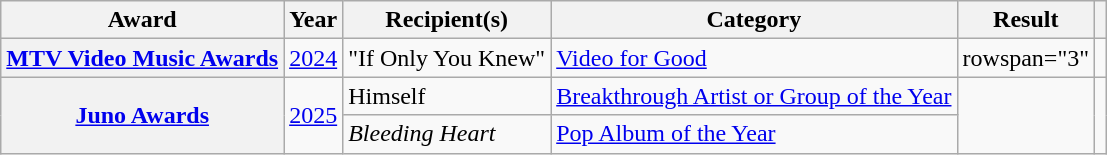<table class="wikitable sortable plainrowheaders">
<tr>
<th scope="col">Award</th>
<th scope="col">Year</th>
<th scope="col">Recipient(s)</th>
<th scope="col">Category</th>
<th scope="col">Result</th>
<th scope="col" class="unsortable"></th>
</tr>
<tr>
<th scope="row"><a href='#'>MTV Video Music Awards</a></th>
<td><a href='#'>2024</a></td>
<td>"If Only You Knew"</td>
<td><a href='#'>Video for Good</a></td>
<td>rowspan="3" </td>
<td></td>
</tr>
<tr>
<th scope="row" rowspan="2"><a href='#'>Juno Awards</a></th>
<td rowspan="2"><a href='#'>2025</a></td>
<td>Himself</td>
<td><a href='#'>Breakthrough Artist or Group of the Year</a></td>
<td rowspan="2"></td>
</tr>
<tr>
<td><em>Bleeding Heart</em></td>
<td><a href='#'>Pop Album of the Year</a></td>
</tr>
</table>
